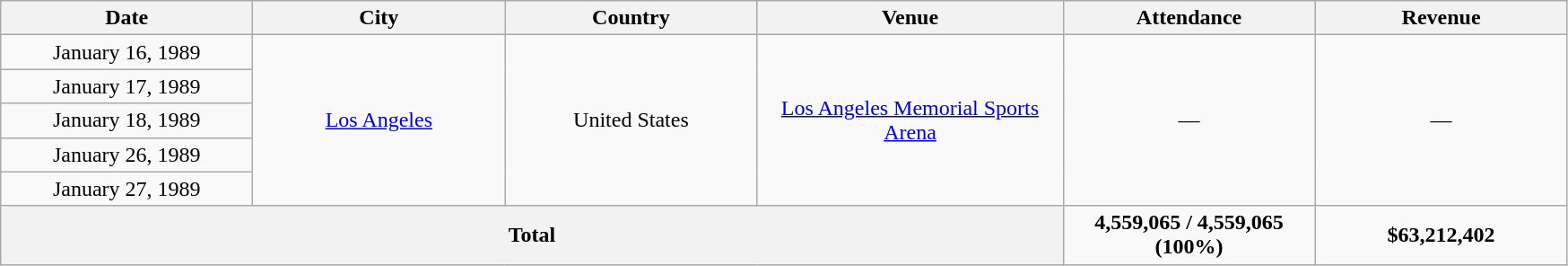<table class="wikitable" style="text-align:center;">
<tr>
<th style="width:180px;">Date</th>
<th style="width:180px;">City</th>
<th style="width:180px;">Country</th>
<th style="width:220px;">Venue</th>
<th style="width:180px;">Attendance</th>
<th style="width:180px;">Revenue</th>
</tr>
<tr>
<td>January 16, 1989</td>
<td rowspan="5"><a href='#'>Los Angeles</a></td>
<td rowspan="5">United States</td>
<td rowspan="5"><a href='#'>Los Angeles Memorial Sports Arena</a></td>
<td rowspan="5">—</td>
<td rowspan="5">—</td>
</tr>
<tr>
<td>January 17, 1989</td>
</tr>
<tr>
<td>January 18, 1989</td>
</tr>
<tr>
<td>January 26, 1989</td>
</tr>
<tr>
<td>January 27, 1989</td>
</tr>
<tr>
<th colspan="4">Total</th>
<td><strong>4,559,065 / 4,559,065 (100%)</strong></td>
<td><strong>$63,212,402</strong></td>
</tr>
</table>
